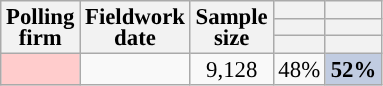<table class="wikitable sortable" style="text-align:center;font-size:95%;line-height:14px;">
<tr>
<th rowspan="3">Polling<br>firm</th>
<th rowspan="3">Fieldwork<br>date</th>
<th rowspan="3">Sample<br>size</th>
<th></th>
<th></th>
</tr>
<tr>
<th></th>
<th></th>
</tr>
<tr>
<th style="background:"></th>
<th style="background:"></th>
</tr>
<tr>
<td style="background:#FFCCCC;"></td>
<td></td>
<td>9,128</td>
<td>48%</td>
<td style="background:#C1CCE1;"><strong>52%</strong></td>
</tr>
</table>
